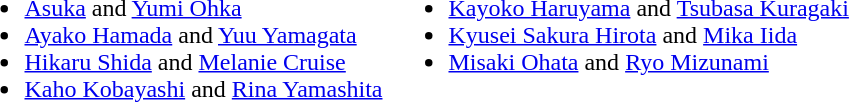<table>
<tr>
<td valign=top><br><ul><li><a href='#'>Asuka</a> and <a href='#'>Yumi Ohka</a><br></li><li><a href='#'>Ayako Hamada</a> and <a href='#'>Yuu Yamagata</a><br></li><li><a href='#'>Hikaru Shida</a> and <a href='#'>Melanie Cruise</a><br></li><li><a href='#'>Kaho Kobayashi</a> and <a href='#'>Rina Yamashita</a><br></li></ul></td>
<td valign=top><br><ul><li><a href='#'>Kayoko Haruyama</a> and <a href='#'>Tsubasa Kuragaki</a><br></li><li><a href='#'>Kyusei Sakura Hirota</a> and <a href='#'>Mika Iida</a><br></li><li><a href='#'>Misaki Ohata</a> and <a href='#'>Ryo Mizunami</a><br></li></ul></td>
</tr>
</table>
